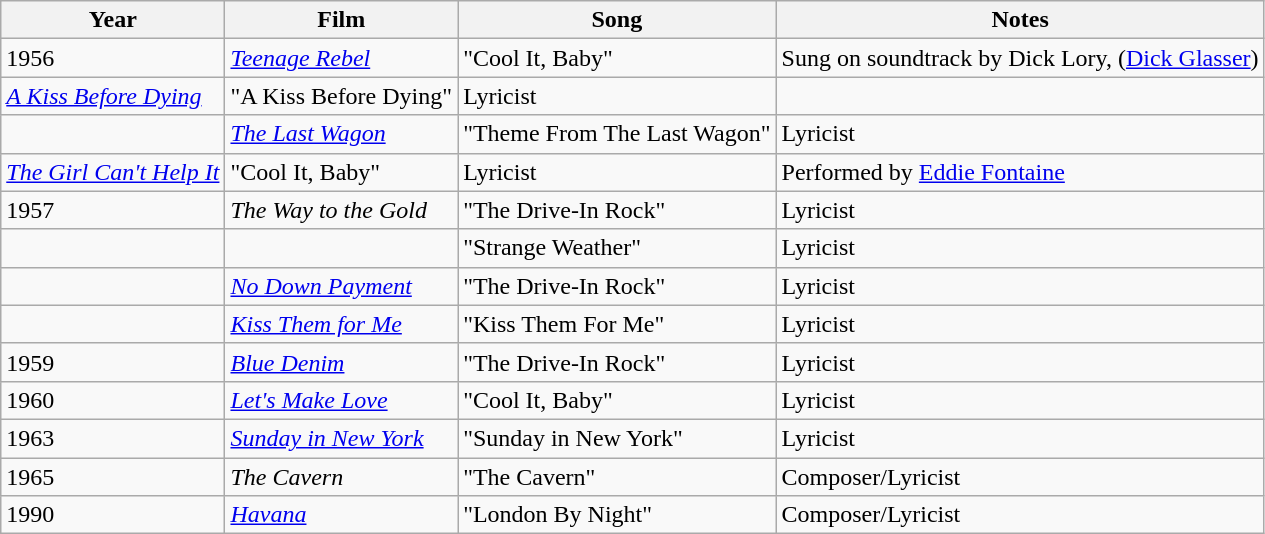<table class="wikitable">
<tr>
<th>Year</th>
<th>Film</th>
<th>Song</th>
<th>Notes</th>
</tr>
<tr>
<td>1956</td>
<td><em><a href='#'>Teenage Rebel</a></em></td>
<td>"Cool It, Baby"</td>
<td Lyricist>Sung on soundtrack by Dick Lory, (<a href='#'>Dick Glasser</a>)</td>
</tr>
<tr>
<td><em><a href='#'>A Kiss Before Dying</a></em></td>
<td>"A Kiss Before Dying"</td>
<td>Lyricist</td>
</tr>
<tr>
<td></td>
<td><em><a href='#'>The Last Wagon</a></em></td>
<td>"Theme From The Last Wagon"</td>
<td>Lyricist</td>
</tr>
<tr>
<td><em><a href='#'>The Girl Can't Help It</a></em></td>
<td>"Cool It, Baby"</td>
<td>Lyricist</td>
<td>Performed by <a href='#'>Eddie Fontaine</a></td>
</tr>
<tr>
<td>1957</td>
<td><em>The Way to the Gold</em></td>
<td>"The Drive-In Rock"</td>
<td>Lyricist</td>
</tr>
<tr>
<td></td>
<td></td>
<td>"Strange Weather"</td>
<td>Lyricist</td>
</tr>
<tr>
<td></td>
<td><em><a href='#'>No Down Payment</a></em></td>
<td>"The Drive-In Rock"</td>
<td>Lyricist</td>
</tr>
<tr>
<td></td>
<td><em><a href='#'>Kiss Them for Me</a></em></td>
<td>"Kiss Them For Me"</td>
<td>Lyricist</td>
</tr>
<tr>
<td>1959</td>
<td><em><a href='#'>Blue Denim</a></em></td>
<td>"The Drive-In Rock"</td>
<td>Lyricist</td>
</tr>
<tr>
<td>1960</td>
<td><em><a href='#'>Let's Make Love</a></em></td>
<td>"Cool It, Baby"</td>
<td>Lyricist</td>
</tr>
<tr>
<td>1963</td>
<td><em><a href='#'>Sunday in New York</a></em></td>
<td>"Sunday in New York"</td>
<td>Lyricist</td>
</tr>
<tr>
<td>1965</td>
<td><em>The Cavern</em></td>
<td>"The Cavern"</td>
<td>Composer/Lyricist</td>
</tr>
<tr>
<td>1990</td>
<td><em><a href='#'>Havana</a></em></td>
<td>"London By Night"</td>
<td>Composer/Lyricist</td>
</tr>
</table>
